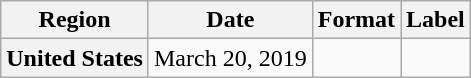<table class="wikitable plainrowheaders" style="text-align:center;">
<tr>
<th>Region</th>
<th>Date</th>
<th>Format</th>
<th>Label</th>
</tr>
<tr>
<th scope="row">United States</th>
<td>March 20, 2019</td>
<td></td>
<td></td>
</tr>
</table>
